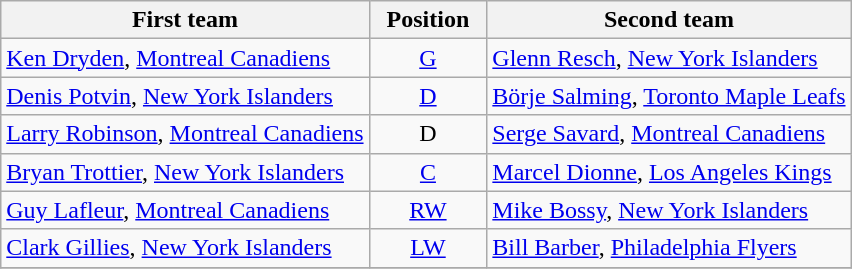<table class="wikitable">
<tr>
<th>First team</th>
<th>  Position  </th>
<th>Second team</th>
</tr>
<tr>
<td><a href='#'>Ken Dryden</a>, <a href='#'>Montreal Canadiens</a></td>
<td align=center><a href='#'>G</a></td>
<td><a href='#'>Glenn Resch</a>, <a href='#'>New York Islanders</a></td>
</tr>
<tr>
<td><a href='#'>Denis Potvin</a>, <a href='#'>New York Islanders</a></td>
<td align=center><a href='#'>D</a></td>
<td><a href='#'>Börje Salming</a>, <a href='#'>Toronto Maple Leafs</a></td>
</tr>
<tr>
<td><a href='#'>Larry Robinson</a>, <a href='#'>Montreal Canadiens</a></td>
<td align=center>D</td>
<td><a href='#'>Serge Savard</a>, <a href='#'>Montreal Canadiens</a></td>
</tr>
<tr>
<td><a href='#'>Bryan Trottier</a>, <a href='#'>New York Islanders</a></td>
<td align=center><a href='#'>C</a></td>
<td><a href='#'>Marcel Dionne</a>, <a href='#'>Los Angeles Kings</a></td>
</tr>
<tr>
<td><a href='#'>Guy Lafleur</a>, <a href='#'>Montreal Canadiens</a></td>
<td align=center><a href='#'>RW</a></td>
<td><a href='#'>Mike Bossy</a>, <a href='#'>New York Islanders</a></td>
</tr>
<tr>
<td><a href='#'>Clark Gillies</a>, <a href='#'>New York Islanders</a></td>
<td align=center><a href='#'>LW</a></td>
<td><a href='#'>Bill Barber</a>, <a href='#'>Philadelphia Flyers</a></td>
</tr>
<tr>
</tr>
</table>
